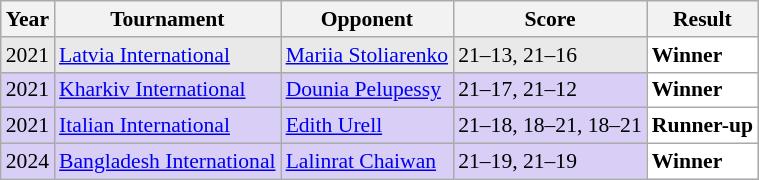<table class="sortable wikitable" style="font-size: 90%;">
<tr>
<th>Year</th>
<th>Tournament</th>
<th>Opponent</th>
<th>Score</th>
<th>Result</th>
</tr>
<tr style="background:#E9E9E9">
<td align="center">2021</td>
<td align="left"><a href='#'>Latvia International</a></td>
<td align="left"> <a href='#'>Mariia Stoliarenko</a></td>
<td align="left">21–13, 21–16</td>
<td style="text-align:left; background:white"> <strong>Winner</strong></td>
</tr>
<tr style="background:#D8CEF6">
<td align="center">2021</td>
<td align="left"><a href='#'>Kharkiv International</a></td>
<td align="left"> <a href='#'>Dounia Pelupessy</a></td>
<td align="left">21–17, 21–12</td>
<td style="text-align:left; background:white"> <strong>Winner</strong></td>
</tr>
<tr style="background:#D8CEF6">
<td align="center">2021</td>
<td align="left"><a href='#'>Italian International</a></td>
<td align="left"> <a href='#'>Edith Urell</a></td>
<td align="left">21–18, 18–21, 18–21</td>
<td style="text-align:left; background:white"> <strong>Runner-up</strong></td>
</tr>
<tr style="background:#D8CEF6">
<td align="center">2024</td>
<td align="left"><a href='#'>Bangladesh International</a></td>
<td align="left"> <a href='#'>Lalinrat Chaiwan</a></td>
<td align="left">21–19, 21–19</td>
<td style="text-align:left; background:white"> <strong>Winner</strong></td>
</tr>
</table>
